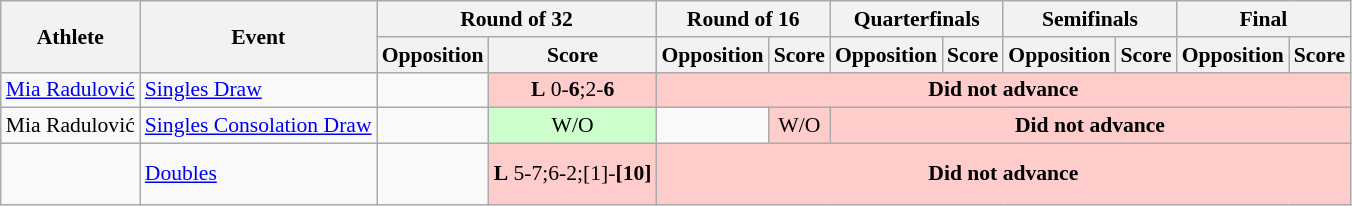<table class=wikitable style="font-size:90%">
<tr>
<th rowspan="2">Athlete</th>
<th rowspan="2">Event</th>
<th colspan="2">Round of 32</th>
<th colspan="2">Round of 16</th>
<th colspan="2">Quarterfinals</th>
<th colspan="2">Semifinals</th>
<th colspan="3">Final</th>
</tr>
<tr>
<th>Opposition</th>
<th>Score</th>
<th>Opposition</th>
<th>Score</th>
<th>Opposition</th>
<th>Score</th>
<th>Opposition</th>
<th>Score</th>
<th>Opposition</th>
<th>Score</th>
</tr>
<tr>
<td><a href='#'>Mia Radulović</a></td>
<td><a href='#'>Singles Draw</a></td>
<td></td>
<td align=center bgcolor="#ffcccc"><strong>L</strong> 0-<strong>6</strong>;2-<strong>6</strong></td>
<td colspan ="11" bgcolor="#ffcccc" align="center"><strong>Did not advance</strong></td>
</tr>
<tr>
<td>Mia Radulović</td>
<td><a href='#'>Singles Consolation Draw</a></td>
<td></td>
<td align=center bgcolor="#ccffcc">W/O</td>
<td></td>
<td align=center bgcolor="#ffcccc">W/O</td>
<td colspan ="9" bgcolor="#ffcccc" align="center"><strong>Did not advance</strong></td>
</tr>
<tr>
<td> <br></td>
<td><a href='#'>Doubles</a></td>
<td><br> </td>
<td align=center bgcolor="#ffcccc"><strong>L</strong> 5-7;6-2;[1]-<strong>[10]</strong></td>
<td colspan ="9" bgcolor="#ffcccc" align="center"><strong>Did not advance</strong></td>
</tr>
</table>
